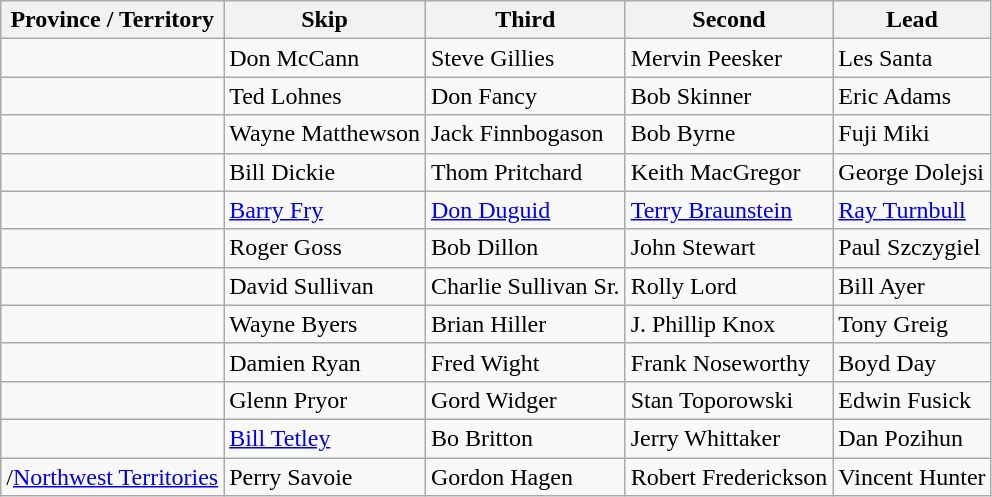<table class="wikitable">
<tr>
<th>Province / Territory</th>
<th>Skip</th>
<th>Third</th>
<th>Second</th>
<th>Lead</th>
</tr>
<tr>
<td></td>
<td>Don McCann</td>
<td>Steve Gillies</td>
<td>Mervin Peesker</td>
<td>Les Santa</td>
</tr>
<tr>
<td></td>
<td>Ted Lohnes</td>
<td>Don Fancy</td>
<td>Bob Skinner</td>
<td>Eric Adams</td>
</tr>
<tr>
<td></td>
<td>Wayne Matthewson</td>
<td>Jack Finnbogason</td>
<td>Bob Byrne</td>
<td>Fuji Miki</td>
</tr>
<tr>
<td></td>
<td>Bill Dickie</td>
<td>Thom Pritchard</td>
<td>Keith MacGregor</td>
<td>George Dolejsi</td>
</tr>
<tr>
<td></td>
<td><a href='#'>Barry Fry</a></td>
<td><a href='#'>Don Duguid</a></td>
<td><a href='#'>Terry Braunstein</a></td>
<td><a href='#'>Ray Turnbull</a></td>
</tr>
<tr>
<td></td>
<td>Roger Goss</td>
<td>Bob Dillon</td>
<td>John Stewart</td>
<td>Paul Szczygiel</td>
</tr>
<tr>
<td></td>
<td>David Sullivan</td>
<td>Charlie Sullivan Sr.</td>
<td>Rolly Lord</td>
<td>Bill Ayer</td>
</tr>
<tr>
<td></td>
<td>Wayne Byers</td>
<td>Brian Hiller</td>
<td>J. Phillip Knox</td>
<td>Tony Greig</td>
</tr>
<tr>
<td></td>
<td>Damien Ryan</td>
<td>Fred Wight</td>
<td>Frank Noseworthy</td>
<td>Boyd Day</td>
</tr>
<tr>
<td></td>
<td>Glenn Pryor</td>
<td>Gord Widger</td>
<td>Stan Toporowski</td>
<td>Edwin Fusick</td>
</tr>
<tr>
<td></td>
<td><a href='#'>Bill Tetley</a></td>
<td>Bo Britton</td>
<td>Jerry Whittaker</td>
<td>Dan Pozihun</td>
</tr>
<tr>
<td>/<a href='#'>Northwest Territories</a></td>
<td>Perry Savoie</td>
<td>Gordon Hagen</td>
<td>Robert Frederickson</td>
<td>Vincent Hunter</td>
</tr>
</table>
